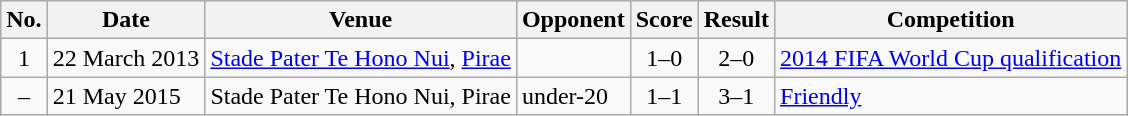<table class="wikitable sortable">
<tr>
<th scope="col">No.</th>
<th scope="col">Date</th>
<th scope="col">Venue</th>
<th scope="col">Opponent</th>
<th scope="col">Score</th>
<th scope="col">Result</th>
<th scope="col">Competition</th>
</tr>
<tr>
<td style="text-align:center">1</td>
<td>22 March 2013</td>
<td><a href='#'>Stade Pater Te Hono Nui</a>, <a href='#'>Pirae</a></td>
<td></td>
<td style="text-align:center">1–0</td>
<td style="text-align:center">2–0</td>
<td><a href='#'>2014 FIFA World Cup qualification</a></td>
</tr>
<tr>
<td style="text-align:center">–</td>
<td>21 May 2015</td>
<td>Stade Pater Te Hono Nui, Pirae</td>
<td> under-20</td>
<td style="text-align:center">1–1</td>
<td style="text-align:center">3–1</td>
<td><a href='#'>Friendly</a></td>
</tr>
</table>
